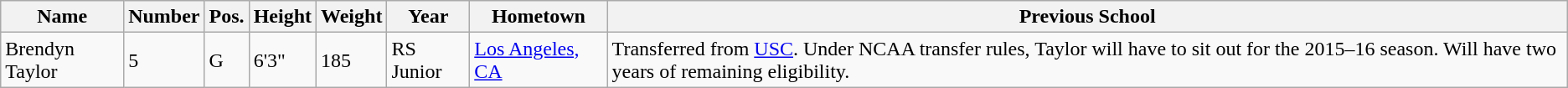<table class="wikitable sortable" border="1">
<tr>
<th>Name</th>
<th>Number</th>
<th>Pos.</th>
<th>Height</th>
<th>Weight</th>
<th>Year</th>
<th>Hometown</th>
<th class="unsortable">Previous School</th>
</tr>
<tr>
<td>Brendyn Taylor</td>
<td>5</td>
<td>G</td>
<td>6'3"</td>
<td>185</td>
<td>RS Junior</td>
<td><a href='#'>Los Angeles, CA</a></td>
<td>Transferred from <a href='#'>USC</a>. Under NCAA transfer rules, Taylor will have to sit out for the 2015–16 season. Will have two years of remaining eligibility.</td>
</tr>
</table>
